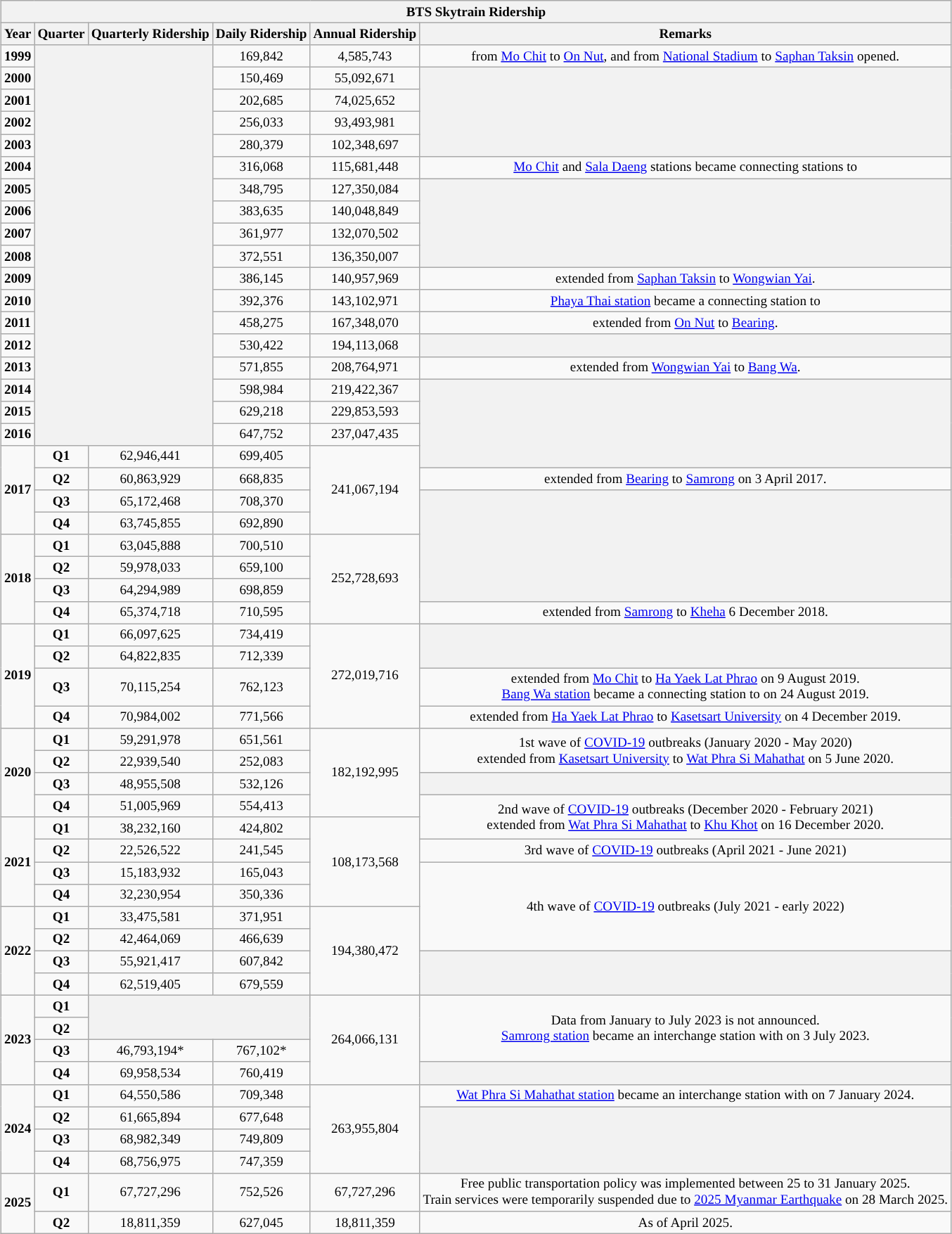<table class="wikitable" style="margin:auto;font-align:center;text-align:center;font-size:80%;">
<tr>
<th colspan="6">BTS Skytrain Ridership</th>
</tr>
<tr>
<th>Year</th>
<th>Quarter</th>
<th>Quarterly Ridership</th>
<th>Daily Ridership</th>
<th>Annual Ridership</th>
<th>Remarks</th>
</tr>
<tr>
<td><strong>1999</strong></td>
<th colspan="2" rowspan="18"></th>
<td>169,842</td>
<td>4,585,743</td>
<td><strong></strong> from <a href='#'>Mo Chit</a> to <a href='#'>On Nut</a>, and <strong></strong> from <a href='#'>National Stadium</a> to <a href='#'>Saphan Taksin</a> opened.</td>
</tr>
<tr>
<td><strong>2000</strong></td>
<td>150,469</td>
<td>55,092,671</td>
<th rowspan="4"></th>
</tr>
<tr>
<td><strong>2001</strong></td>
<td>202,685</td>
<td>74,025,652</td>
</tr>
<tr>
<td><strong>2002</strong></td>
<td>256,033</td>
<td>93,493,981</td>
</tr>
<tr>
<td><strong>2003</strong></td>
<td>280,379</td>
<td>102,348,697</td>
</tr>
<tr>
<td><strong>2004</strong></td>
<td>316,068</td>
<td>115,681,448</td>
<td><a href='#'>Mo Chit</a> and <a href='#'>Sala Daeng</a> stations became connecting stations to <strong></strong></td>
</tr>
<tr>
<td><strong>2005</strong></td>
<td>348,795</td>
<td>127,350,084</td>
<th rowspan="4"></th>
</tr>
<tr>
<td><strong>2006</strong></td>
<td>383,635</td>
<td>140,048,849</td>
</tr>
<tr>
<td><strong>2007</strong></td>
<td>361,977</td>
<td>132,070,502</td>
</tr>
<tr>
<td><strong>2008</strong></td>
<td>372,551</td>
<td>136,350,007</td>
</tr>
<tr>
<td><strong>2009</strong></td>
<td>386,145</td>
<td>140,957,969</td>
<td><strong></strong> extended from <a href='#'>Saphan Taksin</a> to <a href='#'>Wongwian Yai</a>.</td>
</tr>
<tr>
<td><strong>2010</strong></td>
<td>392,376</td>
<td>143,102,971</td>
<td><a href='#'>Phaya Thai station</a> became a connecting station to <strong></strong></td>
</tr>
<tr>
<td><strong>2011</strong></td>
<td>458,275</td>
<td>167,348,070</td>
<td><strong></strong> extended from <a href='#'>On Nut</a> to <a href='#'>Bearing</a>.</td>
</tr>
<tr>
<td><strong>2012</strong></td>
<td>530,422</td>
<td>194,113,068</td>
<th></th>
</tr>
<tr>
<td><strong>2013</strong></td>
<td>571,855</td>
<td>208,764,971</td>
<td><strong></strong> extended from <a href='#'>Wongwian Yai</a> to <a href='#'>Bang Wa</a>.</td>
</tr>
<tr>
<td><strong>2014</strong></td>
<td>598,984</td>
<td>219,422,367</td>
<th rowspan="4"></th>
</tr>
<tr>
<td><strong>2015</strong></td>
<td>629,218</td>
<td>229,853,593</td>
</tr>
<tr>
<td><strong>2016</strong></td>
<td>647,752</td>
<td>237,047,435</td>
</tr>
<tr>
<td rowspan="4"><strong>2017</strong></td>
<td><strong>Q1</strong></td>
<td>62,946,441</td>
<td>699,405</td>
<td rowspan="4">241,067,194</td>
</tr>
<tr>
<td><strong>Q2</strong></td>
<td>60,863,929</td>
<td>668,835</td>
<td><strong></strong> extended from <a href='#'>Bearing</a> to <a href='#'>Samrong</a> on 3 April 2017.</td>
</tr>
<tr>
<td><strong>Q3</strong></td>
<td>65,172,468</td>
<td>708,370</td>
<th rowspan="5"></th>
</tr>
<tr>
<td><strong>Q4</strong></td>
<td>63,745,855</td>
<td>692,890</td>
</tr>
<tr>
<td rowspan="4"><strong>2018</strong></td>
<td><strong>Q1</strong></td>
<td>63,045,888</td>
<td>700,510</td>
<td rowspan="4">252,728,693</td>
</tr>
<tr>
<td><strong>Q2</strong></td>
<td>59,978,033</td>
<td>659,100</td>
</tr>
<tr>
<td><strong>Q3</strong></td>
<td>64,294,989</td>
<td>698,859</td>
</tr>
<tr>
<td><strong>Q4</strong></td>
<td>65,374,718</td>
<td>710,595</td>
<td><strong></strong> extended from <a href='#'>Samrong</a> to <a href='#'>Kheha</a> 6 December 2018.</td>
</tr>
<tr>
<td rowspan="4"><strong>2019</strong></td>
<td><strong>Q1</strong></td>
<td>66,097,625</td>
<td>734,419</td>
<td rowspan="4">272,019,716</td>
<th rowspan="2"></th>
</tr>
<tr>
<td><strong>Q2</strong></td>
<td>64,822,835</td>
<td>712,339</td>
</tr>
<tr>
<td><strong>Q3</strong></td>
<td>70,115,254</td>
<td>762,123</td>
<td><strong></strong> extended from <a href='#'>Mo Chit</a> to <a href='#'>Ha Yaek Lat Phrao</a> on 9 August 2019.<br><a href='#'>Bang Wa station</a> became a connecting station to <strong></strong> on 24 August 2019.</td>
</tr>
<tr>
<td><strong>Q4</strong></td>
<td>70,984,002</td>
<td>771,566</td>
<td><strong></strong> extended from <a href='#'>Ha Yaek Lat Phrao</a> to <a href='#'>Kasetsart University</a> on 4 December 2019.</td>
</tr>
<tr>
<td rowspan="4"><strong>2020</strong></td>
<td><strong>Q1</strong></td>
<td>59,291,978</td>
<td>651,561</td>
<td rowspan="4">182,192,995</td>
<td rowspan="2">1st wave of <a href='#'>COVID-19</a> outbreaks (January 2020 - May 2020)<br><strong></strong> extended from <a href='#'>Kasetsart University</a> to <a href='#'>Wat Phra Si Mahathat</a> on 5 June 2020.</td>
</tr>
<tr>
<td><strong>Q2</strong></td>
<td>22,939,540</td>
<td>252,083</td>
</tr>
<tr>
<td><strong>Q3</strong></td>
<td>48,955,508</td>
<td>532,126</td>
<th></th>
</tr>
<tr>
<td><strong>Q4</strong></td>
<td>51,005,969</td>
<td>554,413</td>
<td rowspan="2">2nd wave of <a href='#'>COVID-19</a> outbreaks (December 2020 - February 2021)<br><strong></strong> extended from <a href='#'>Wat Phra Si Mahathat</a> to <a href='#'>Khu Khot</a> on 16 December 2020.</td>
</tr>
<tr>
<td rowspan="4"><strong>2021</strong></td>
<td><strong>Q1</strong></td>
<td>38,232,160</td>
<td>424,802</td>
<td rowspan="4">108,173,568</td>
</tr>
<tr>
<td><strong>Q2</strong></td>
<td>22,526,522</td>
<td>241,545</td>
<td>3rd wave of <a href='#'>COVID-19</a> outbreaks (April 2021 - June 2021)</td>
</tr>
<tr>
<td><strong>Q3</strong></td>
<td>15,183,932</td>
<td>165,043</td>
<td rowspan="4">4th wave of <a href='#'>COVID-19</a> outbreaks (July 2021 - early 2022)</td>
</tr>
<tr>
<td><strong>Q4</strong></td>
<td>32,230,954</td>
<td>350,336</td>
</tr>
<tr>
<td rowspan="4"><strong>2022</strong></td>
<td><strong>Q1</strong></td>
<td>33,475,581</td>
<td>371,951</td>
<td rowspan="4">194,380,472</td>
</tr>
<tr>
<td><strong>Q2</strong></td>
<td>42,464,069</td>
<td>466,639</td>
</tr>
<tr>
<td><strong>Q3</strong></td>
<td>55,921,417</td>
<td>607,842</td>
<th rowspan="2"></th>
</tr>
<tr>
<td><strong>Q4</strong></td>
<td>62,519,405</td>
<td>679,559</td>
</tr>
<tr>
<td rowspan="4"><strong>2023</strong></td>
<td><strong>Q1</strong></td>
<th colspan="2" rowspan="2"></th>
<td rowspan="4">264,066,131</td>
<td rowspan="3">Data from January to July 2023 is not announced.<br><a href='#'>Samrong station</a> became an interchange station with <strong></strong> on 3 July 2023.</td>
</tr>
<tr>
<td><strong>Q2</strong></td>
</tr>
<tr>
<td><strong>Q3</strong></td>
<td>46,793,194*</td>
<td>767,102*</td>
</tr>
<tr>
<td><strong>Q4</strong></td>
<td>69,958,534</td>
<td>760,419</td>
<th></th>
</tr>
<tr>
<td rowspan="4"><strong>2024</strong></td>
<td><strong>Q1</strong></td>
<td>64,550,586</td>
<td>709,348</td>
<td rowspan="4">263,955,804</td>
<td><a href='#'>Wat Phra Si Mahathat station</a> became an interchange station with <strong></strong> on 7 January 2024.</td>
</tr>
<tr>
<td><strong>Q2</strong></td>
<td>61,665,894</td>
<td>677,648</td>
<th rowspan="3"></th>
</tr>
<tr>
<td><strong>Q3</strong></td>
<td>68,982,349</td>
<td>749,809</td>
</tr>
<tr>
<td><strong>Q4</strong></td>
<td>68,756,975</td>
<td>747,359</td>
</tr>
<tr>
<td rowspan="2"><strong>2025</strong></td>
<td><strong>Q1</strong></td>
<td>67,727,296</td>
<td>752,526</td>
<td>67,727,296</td>
<td>Free public transportation policy was implemented between 25 to 31 January 2025.<br>Train services were temporarily suspended due to <a href='#'>2025 Myanmar Earthquake</a> on 28 March 2025.</td>
</tr>
<tr>
<td><strong>Q2</strong></td>
<td>18,811,359</td>
<td>627,045</td>
<td>18,811,359</td>
<td>As of April 2025.</td>
</tr>
</table>
